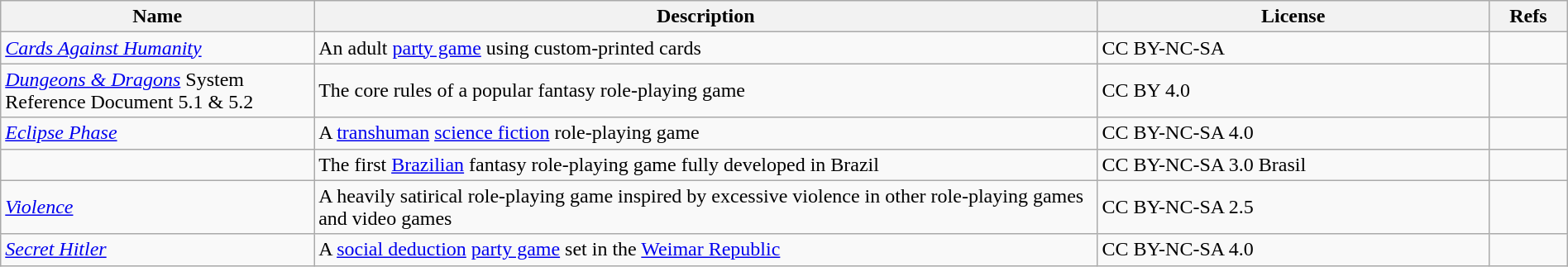<table class="wikitable sortable" style="width:100%;">
<tr>
<th style="width:20%">Name</th>
<th style="width:50%">Description</th>
<th style="width:25%">License</th>
<th style="width:5%">Refs</th>
</tr>
<tr>
<td><em><a href='#'>Cards Against Humanity</a></em></td>
<td>An adult <a href='#'>party game</a> using custom-printed cards</td>
<td>CC BY-NC-SA</td>
<td></td>
</tr>
<tr>
<td><em><a href='#'>Dungeons & Dragons</a></em> System Reference Document 5.1 & 5.2</td>
<td>The core rules of a popular fantasy role-playing game</td>
<td>CC BY 4.0</td>
<td></td>
</tr>
<tr>
<td><em><a href='#'>Eclipse Phase</a></em></td>
<td>A <a href='#'>transhuman</a> <a href='#'>science fiction</a> role-playing game</td>
<td>CC BY-NC-SA 4.0</td>
<td></td>
</tr>
<tr>
<td><em></em></td>
<td>The first <a href='#'>Brazilian</a> fantasy role-playing game fully developed in Brazil</td>
<td>CC BY-NC-SA 3.0 Brasil</td>
<td></td>
</tr>
<tr>
<td><em><a href='#'>Violence</a></em></td>
<td>A heavily satirical role-playing game inspired by excessive violence in other role-playing games and video games</td>
<td>CC BY-NC-SA 2.5</td>
<td></td>
</tr>
<tr>
<td><em><a href='#'>Secret Hitler</a></em></td>
<td>A <a href='#'>social deduction</a> <a href='#'>party game</a> set in the <a href='#'>Weimar Republic</a></td>
<td>CC BY-NC-SA 4.0</td>
<td></td>
</tr>
</table>
